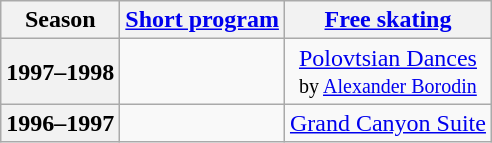<table class="wikitable" style="text-align:center">
<tr>
<th>Season</th>
<th><a href='#'>Short program</a></th>
<th><a href='#'>Free skating</a></th>
</tr>
<tr>
<th>1997–1998</th>
<td></td>
<td><a href='#'>Polovtsian Dances</a> <br><small> by <a href='#'>Alexander Borodin</a></small></td>
</tr>
<tr>
<th>1996–1997</th>
<td></td>
<td><a href='#'>Grand Canyon Suite</a></td>
</tr>
</table>
